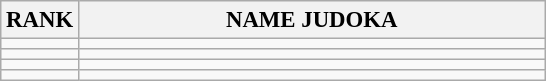<table class="wikitable" style="font-size:95%;">
<tr>
<th>RANK</th>
<th align="left" style="width: 20em">NAME JUDOKA</th>
</tr>
<tr>
<td align="center"></td>
<td></td>
</tr>
<tr>
<td align="center"></td>
<td></td>
</tr>
<tr>
<td align="center"></td>
<td></td>
</tr>
<tr>
<td align="center"></td>
<td></td>
</tr>
</table>
